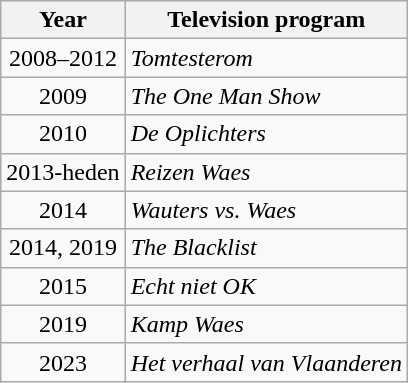<table class="wikitable">
<tr>
<th>Year</th>
<th>Television program</th>
</tr>
<tr>
<td align=center>2008–2012</td>
<td><em>Tomtesterom</em></td>
</tr>
<tr>
<td align=center>2009</td>
<td><em>The One Man Show</em></td>
</tr>
<tr>
<td align=center>2010</td>
<td><em>De Oplichters</em></td>
</tr>
<tr>
<td align=center>2013-heden</td>
<td><em>Reizen Waes</em></td>
</tr>
<tr>
<td align=center>2014</td>
<td><em>Wauters vs. Waes</em></td>
</tr>
<tr>
<td align=center>2014, 2019</td>
<td><em>The Blacklist</em></td>
</tr>
<tr>
<td align=center>2015</td>
<td><em>Echt niet OK</em></td>
</tr>
<tr>
<td align=center>2019</td>
<td><em>Kamp Waes</em></td>
</tr>
<tr>
<td align=center>2023</td>
<td><em>Het verhaal van Vlaanderen</em></td>
</tr>
</table>
